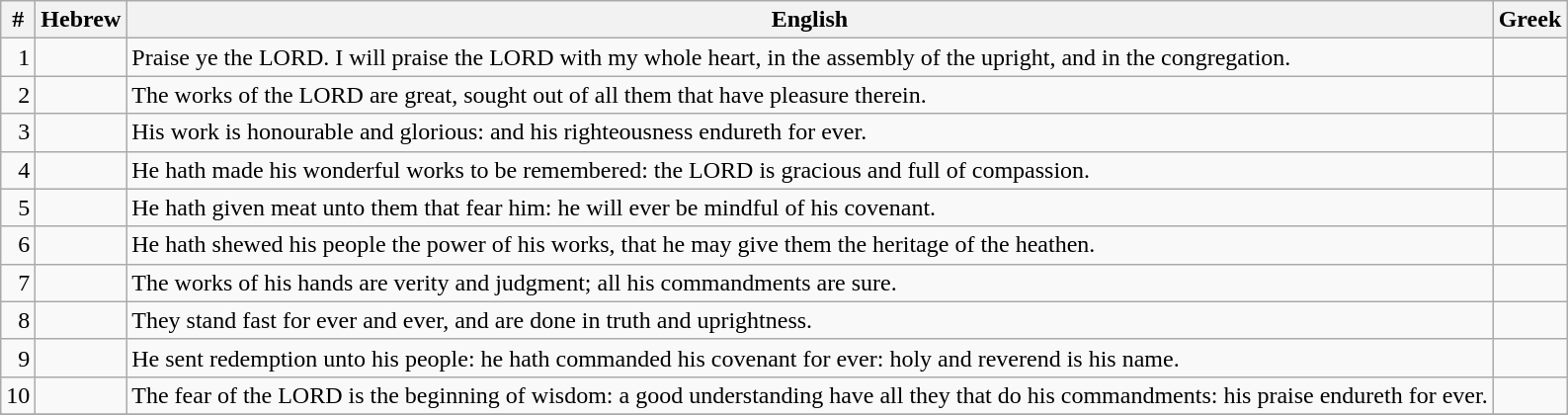<table class=wikitable>
<tr>
<th>#</th>
<th>Hebrew</th>
<th>English</th>
<th>Greek</th>
</tr>
<tr>
<td style="text-align:right">1</td>
<td style="text-align:right"></td>
<td>Praise ye the LORD. I will praise the LORD with my whole heart, in the assembly of the upright, and in the congregation.</td>
<td></td>
</tr>
<tr>
<td style="text-align:right">2</td>
<td style="text-align:right"></td>
<td>The works of the LORD are great, sought out of all them that have pleasure therein.</td>
<td></td>
</tr>
<tr>
<td style="text-align:right">3</td>
<td style="text-align:right"></td>
<td>His work is honourable and glorious: and his righteousness endureth for ever.</td>
<td></td>
</tr>
<tr>
<td style="text-align:right">4</td>
<td style="text-align:right"></td>
<td>He hath made his wonderful works to be remembered: the LORD is gracious and full of compassion.</td>
<td></td>
</tr>
<tr>
<td style="text-align:right">5</td>
<td style="text-align:right"></td>
<td>He hath given meat unto them that fear him: he will ever be mindful of his covenant.</td>
<td></td>
</tr>
<tr>
<td style="text-align:right">6</td>
<td style="text-align:right"></td>
<td>He hath shewed his people the power of his works, that he may give them the heritage of the heathen.</td>
<td></td>
</tr>
<tr>
<td style="text-align:right">7</td>
<td style="text-align:right"></td>
<td>The works of his hands are verity and judgment; all his commandments are sure.</td>
<td></td>
</tr>
<tr>
<td style="text-align:right">8</td>
<td style="text-align:right"></td>
<td>They stand fast for ever and ever, and are done in truth and uprightness.</td>
<td></td>
</tr>
<tr>
<td style="text-align:right">9</td>
<td style="text-align:right"></td>
<td>He sent redemption unto his people: he hath commanded his covenant for ever: holy and reverend is his name.</td>
<td></td>
</tr>
<tr>
<td style="text-align:right">10</td>
<td style="text-align:right"></td>
<td>The fear of the LORD is the beginning of wisdom: a good understanding have all they that do his commandments: his praise endureth for ever.</td>
<td></td>
</tr>
<tr>
</tr>
</table>
